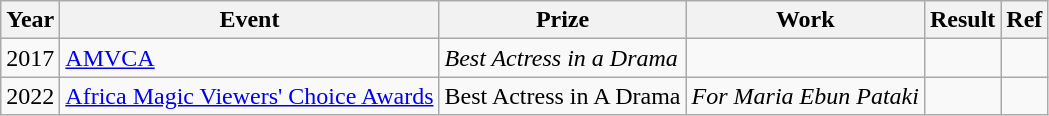<table class="wikitable">
<tr>
<th>Year</th>
<th>Event</th>
<th>Prize</th>
<th>Work</th>
<th>Result</th>
<th>Ref</th>
</tr>
<tr>
<td>2017</td>
<td><a href='#'>AMVCA</a></td>
<td><em>Best Actress in a Drama</em></td>
<td></td>
<td></td>
<td></td>
</tr>
<tr>
<td>2022</td>
<td><a href='#'>Africa Magic Viewers' Choice Awards</a></td>
<td>Best Actress in A Drama</td>
<td><em>For Maria Ebun Pataki</em></td>
<td></td>
<td></td>
</tr>
</table>
